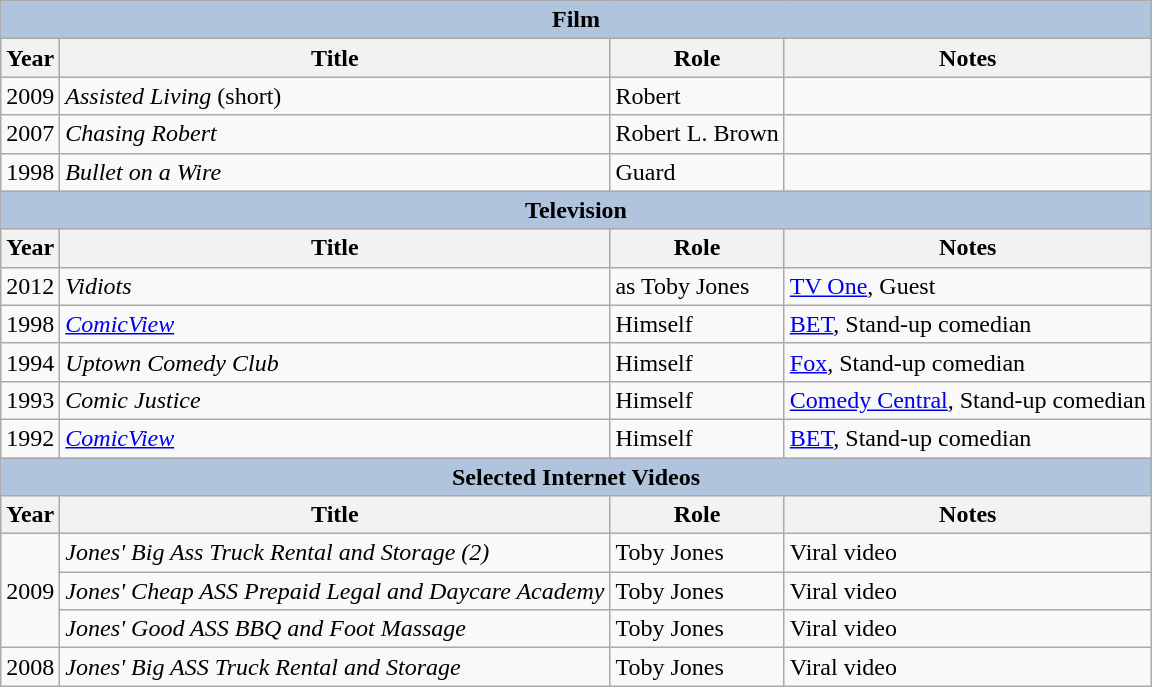<table class="wikitable">
<tr>
<th colspan="4" style="background:#B0C4DE;">Film</th>
</tr>
<tr>
<th>Year</th>
<th>Title</th>
<th>Role</th>
<th>Notes</th>
</tr>
<tr>
<td>2009</td>
<td><em>Assisted Living</em>  (short)</td>
<td>Robert</td>
<td></td>
</tr>
<tr>
<td>2007</td>
<td><em>Chasing Robert</em></td>
<td>Robert L. Brown</td>
<td></td>
</tr>
<tr>
<td>1998</td>
<td><em>Bullet on a Wire</em></td>
<td>Guard</td>
<td></td>
</tr>
<tr>
<th colspan="4" style="background:#B0C4DE;">Television</th>
</tr>
<tr>
<th>Year</th>
<th>Title</th>
<th>Role</th>
<th>Notes</th>
</tr>
<tr>
<td>2012</td>
<td><em>Vidiots</em></td>
<td>as Toby Jones</td>
<td><a href='#'>TV One</a>, Guest</td>
</tr>
<tr>
<td>1998</td>
<td><em><a href='#'>ComicView</a></em></td>
<td>Himself</td>
<td><a href='#'>BET</a>, Stand-up comedian</td>
</tr>
<tr>
<td>1994</td>
<td><em>Uptown Comedy Club</em></td>
<td>Himself</td>
<td><a href='#'>Fox</a>, Stand-up comedian</td>
</tr>
<tr>
<td>1993</td>
<td><em>Comic Justice</em></td>
<td>Himself</td>
<td><a href='#'>Comedy Central</a>, Stand-up comedian</td>
</tr>
<tr>
<td>1992</td>
<td><em><a href='#'>ComicView</a></em></td>
<td>Himself</td>
<td><a href='#'>BET</a>, Stand-up comedian</td>
</tr>
<tr |>
<th colspan="4" style="background:#B0C4DE;">Selected Internet Videos</th>
</tr>
<tr>
<th>Year</th>
<th>Title</th>
<th>Role</th>
<th>Notes</th>
</tr>
<tr>
<td rowspan="3">2009</td>
<td><em>Jones' Big Ass Truck Rental and Storage (2)</em></td>
<td>Toby Jones</td>
<td>Viral video</td>
</tr>
<tr>
<td><em>Jones' Cheap ASS Prepaid Legal and Daycare Academy</em></td>
<td>Toby Jones</td>
<td>Viral video</td>
</tr>
<tr>
<td><em>Jones' Good ASS BBQ and Foot Massage</em></td>
<td>Toby Jones</td>
<td>Viral video</td>
</tr>
<tr>
<td>2008</td>
<td><em>Jones' Big ASS Truck Rental and Storage</em></td>
<td>Toby Jones</td>
<td>Viral video</td>
</tr>
</table>
